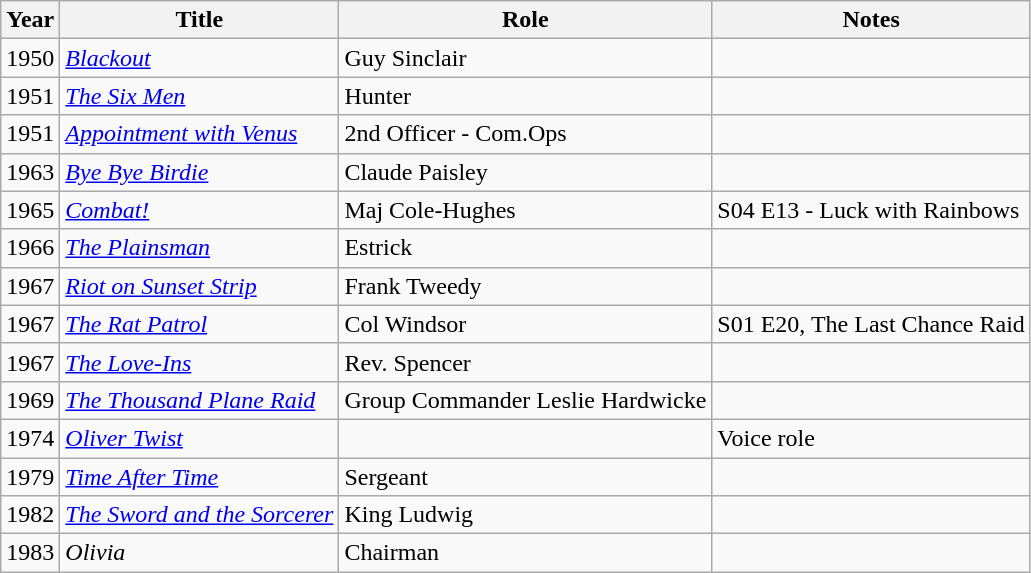<table class="wikitable">
<tr>
<th>Year</th>
<th>Title</th>
<th>Role</th>
<th>Notes</th>
</tr>
<tr>
<td>1950</td>
<td><em><a href='#'>Blackout</a></em></td>
<td>Guy Sinclair</td>
<td></td>
</tr>
<tr>
<td>1951</td>
<td><em><a href='#'>The Six Men</a></em></td>
<td>Hunter</td>
<td></td>
</tr>
<tr>
<td>1951</td>
<td><em><a href='#'>Appointment with Venus</a></em></td>
<td>2nd Officer - Com.Ops</td>
<td></td>
</tr>
<tr>
<td>1963</td>
<td><em><a href='#'>Bye Bye Birdie</a></em></td>
<td>Claude Paisley</td>
<td></td>
</tr>
<tr>
<td>1965</td>
<td><em><a href='#'>Combat!</a></em></td>
<td>Maj Cole-Hughes</td>
<td>S04 E13 - Luck with Rainbows</td>
</tr>
<tr>
<td>1966</td>
<td><em><a href='#'>The Plainsman</a></em></td>
<td>Estrick</td>
<td></td>
</tr>
<tr>
<td>1967</td>
<td><em><a href='#'>Riot on Sunset Strip</a></em></td>
<td>Frank Tweedy</td>
<td></td>
</tr>
<tr>
<td>1967</td>
<td><em><a href='#'>The Rat Patrol</a></em></td>
<td>Col Windsor</td>
<td>S01 E20, The Last Chance Raid</td>
</tr>
<tr>
<td>1967</td>
<td><em><a href='#'>The Love-Ins</a></em></td>
<td>Rev. Spencer</td>
<td></td>
</tr>
<tr>
<td>1969</td>
<td><em><a href='#'>The Thousand Plane Raid</a></em></td>
<td>Group Commander Leslie Hardwicke</td>
<td></td>
</tr>
<tr>
<td>1974</td>
<td><em><a href='#'>Oliver Twist</a></em></td>
<td></td>
<td>Voice role</td>
</tr>
<tr>
<td>1979</td>
<td><em><a href='#'>Time After Time</a></em></td>
<td>Sergeant</td>
<td></td>
</tr>
<tr>
<td>1982</td>
<td><em><a href='#'>The Sword and the Sorcerer</a></em></td>
<td>King Ludwig</td>
<td></td>
</tr>
<tr>
<td>1983</td>
<td><em>Olivia</em></td>
<td>Chairman</td>
<td></td>
</tr>
</table>
